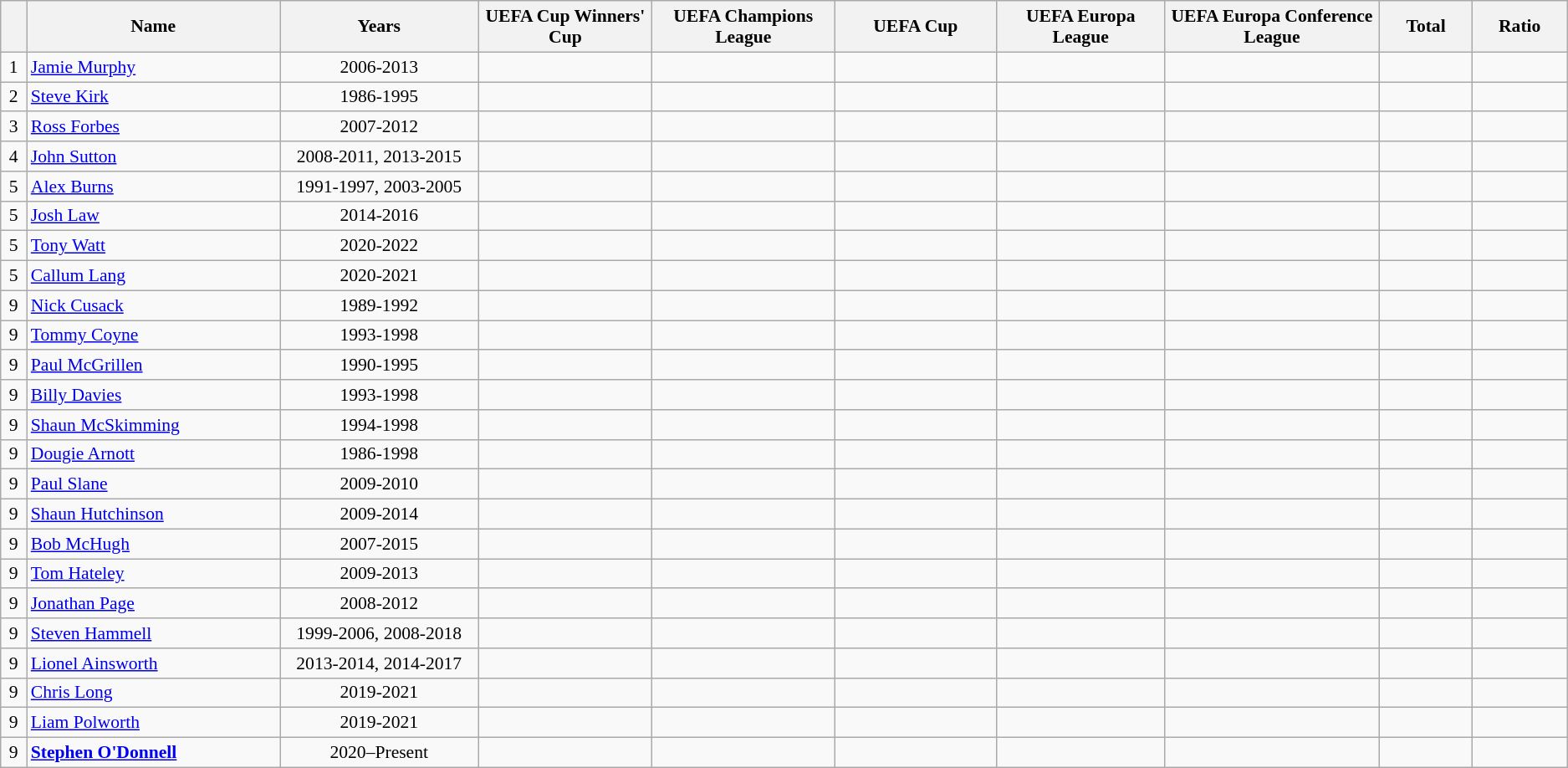<table class="wikitable sortable"  style="text-align:center; font-size:90%; ">
<tr>
<th width=20px></th>
<th width=300px>Name</th>
<th width=250px>Years</th>
<th width=200px>UEFA Cup Winners' Cup</th>
<th width=200px>UEFA Champions League</th>
<th width=200px>UEFA Cup</th>
<th width=200px>UEFA Europa League</th>
<th width=250px>UEFA Europa Conference League</th>
<th width=100px>Total</th>
<th width=100px>Ratio</th>
</tr>
<tr>
<td>1</td>
<td align="left"> <a href='#'>Jamie Murphy</a></td>
<td>2006-2013</td>
<td></td>
<td></td>
<td></td>
<td></td>
<td></td>
<td></td>
<td></td>
</tr>
<tr>
<td>2</td>
<td align="left"> <a href='#'>Steve Kirk</a></td>
<td>1986-1995</td>
<td></td>
<td></td>
<td></td>
<td></td>
<td></td>
<td></td>
<td></td>
</tr>
<tr>
<td>3</td>
<td align="left"> <a href='#'>Ross Forbes</a></td>
<td>2007-2012</td>
<td></td>
<td></td>
<td></td>
<td></td>
<td></td>
<td></td>
<td></td>
</tr>
<tr>
<td>4</td>
<td align="left"> <a href='#'>John Sutton</a></td>
<td>2008-2011, 2013-2015</td>
<td></td>
<td></td>
<td></td>
<td></td>
<td></td>
<td></td>
<td></td>
</tr>
<tr>
<td>5</td>
<td align="left"> <a href='#'>Alex Burns</a></td>
<td>1991-1997, 2003-2005</td>
<td></td>
<td></td>
<td></td>
<td></td>
<td></td>
<td></td>
<td></td>
</tr>
<tr>
<td>5</td>
<td align="left"> <a href='#'>Josh Law</a></td>
<td>2014-2016</td>
<td></td>
<td></td>
<td></td>
<td></td>
<td></td>
<td></td>
<td></td>
</tr>
<tr>
<td>5</td>
<td align="left"> <a href='#'>Tony Watt</a></td>
<td>2020-2022</td>
<td></td>
<td></td>
<td></td>
<td></td>
<td></td>
<td></td>
<td></td>
</tr>
<tr>
<td>5</td>
<td align="left"> <a href='#'>Callum Lang</a></td>
<td>2020-2021</td>
<td></td>
<td></td>
<td></td>
<td></td>
<td></td>
<td></td>
<td></td>
</tr>
<tr>
<td>9</td>
<td align="left"> <a href='#'>Nick Cusack</a></td>
<td>1989-1992</td>
<td></td>
<td></td>
<td></td>
<td></td>
<td></td>
<td></td>
<td></td>
</tr>
<tr>
<td>9</td>
<td align="left"> <a href='#'>Tommy Coyne</a></td>
<td>1993-1998</td>
<td></td>
<td></td>
<td></td>
<td></td>
<td></td>
<td></td>
<td></td>
</tr>
<tr>
<td>9</td>
<td align="left"> <a href='#'>Paul McGrillen</a></td>
<td>1990-1995</td>
<td></td>
<td></td>
<td></td>
<td></td>
<td></td>
<td></td>
<td></td>
</tr>
<tr>
<td>9</td>
<td align="left"> <a href='#'>Billy Davies</a></td>
<td>1993-1998</td>
<td></td>
<td></td>
<td></td>
<td></td>
<td></td>
<td></td>
<td></td>
</tr>
<tr>
<td>9</td>
<td align="left"> <a href='#'>Shaun McSkimming</a></td>
<td>1994-1998</td>
<td></td>
<td></td>
<td></td>
<td></td>
<td></td>
<td></td>
<td></td>
</tr>
<tr>
<td>9</td>
<td align="left"> <a href='#'>Dougie Arnott</a></td>
<td>1986-1998</td>
<td></td>
<td></td>
<td></td>
<td></td>
<td></td>
<td></td>
<td></td>
</tr>
<tr>
<td>9</td>
<td align="left"> <a href='#'>Paul Slane</a></td>
<td>2009-2010</td>
<td></td>
<td></td>
<td></td>
<td></td>
<td></td>
<td></td>
<td></td>
</tr>
<tr>
<td>9</td>
<td align="left"> <a href='#'>Shaun Hutchinson</a></td>
<td>2009-2014</td>
<td></td>
<td></td>
<td></td>
<td></td>
<td></td>
<td></td>
<td></td>
</tr>
<tr>
<td>9</td>
<td align="left"> <a href='#'>Bob McHugh</a></td>
<td>2007-2015</td>
<td></td>
<td></td>
<td></td>
<td></td>
<td></td>
<td></td>
<td></td>
</tr>
<tr>
<td>9</td>
<td align="left"> <a href='#'>Tom Hateley</a></td>
<td>2009-2013</td>
<td></td>
<td></td>
<td></td>
<td></td>
<td></td>
<td></td>
<td></td>
</tr>
<tr>
<td>9</td>
<td align="left"> <a href='#'>Jonathan Page</a></td>
<td>2008-2012</td>
<td></td>
<td></td>
<td></td>
<td></td>
<td></td>
<td></td>
<td></td>
</tr>
<tr>
<td>9</td>
<td align="left"> <a href='#'>Steven Hammell</a></td>
<td>1999-2006, 2008-2018</td>
<td></td>
<td></td>
<td></td>
<td></td>
<td></td>
<td></td>
<td></td>
</tr>
<tr>
<td>9</td>
<td align="left"> <a href='#'>Lionel Ainsworth</a></td>
<td>2013-2014, 2014-2017</td>
<td></td>
<td></td>
<td></td>
<td></td>
<td></td>
<td></td>
<td></td>
</tr>
<tr>
<td>9</td>
<td align="left"> <a href='#'>Chris Long</a></td>
<td>2019-2021</td>
<td></td>
<td></td>
<td></td>
<td></td>
<td></td>
<td></td>
<td></td>
</tr>
<tr>
<td>9</td>
<td align="left"> <a href='#'>Liam Polworth</a></td>
<td>2019-2021</td>
<td></td>
<td></td>
<td></td>
<td></td>
<td></td>
<td></td>
<td></td>
</tr>
<tr>
<td>9</td>
<td align="left"> <strong><a href='#'>Stephen O'Donnell</a></strong></td>
<td>2020–Present</td>
<td></td>
<td></td>
<td></td>
<td></td>
<td></td>
<td></td>
<td></td>
</tr>
</table>
